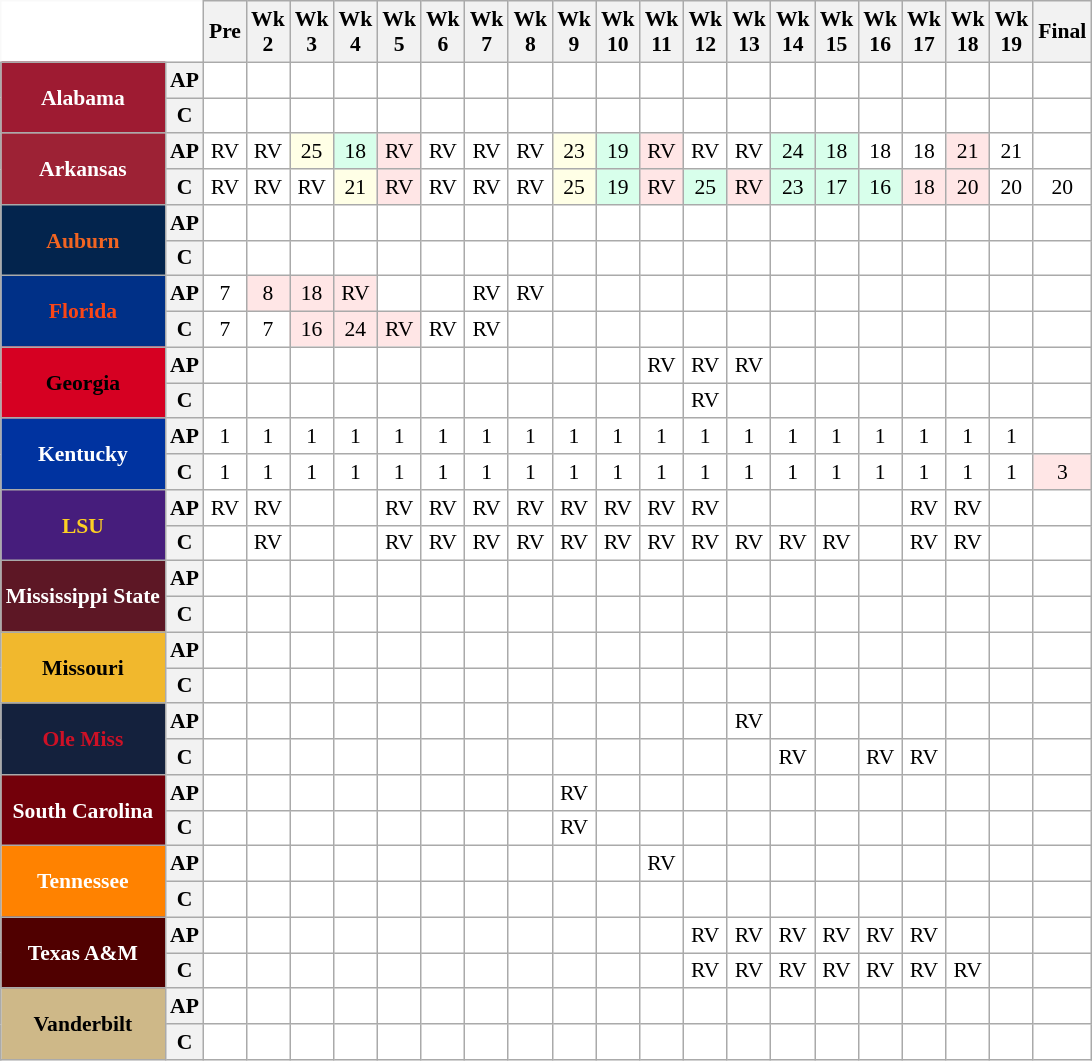<table class="wikitable" style="white-space:nowrap;font-size:90%;">
<tr>
<th colspan=2 style="background:white; border-top-style:hidden; border-left-style:hidden;"> </th>
<th>Pre</th>
<th>Wk<br>2</th>
<th>Wk<br>3</th>
<th>Wk<br>4</th>
<th>Wk<br>5</th>
<th>Wk<br>6</th>
<th>Wk<br>7</th>
<th>Wk<br>8</th>
<th>Wk<br>9</th>
<th>Wk<br>10</th>
<th>Wk<br>11</th>
<th>Wk<br>12</th>
<th>Wk<br>13</th>
<th>Wk<br>14</th>
<th>Wk<br>15</th>
<th>Wk<br>16</th>
<th>Wk<br>17</th>
<th>Wk<br>18</th>
<th>Wk<br>19</th>
<th>Final</th>
</tr>
<tr style="text-align:center;">
<th rowspan=2 style="background:#9E1B32; color:#FFFFFF;">Alabama</th>
<th>AP</th>
<td style="background:#FFF;"></td>
<td style="background:#FFF;"></td>
<td style="background:#FFF;"></td>
<td style="background:#FFF;"></td>
<td style="background:#FFF;"></td>
<td style="background:#FFF;"></td>
<td style="background:#FFF;"></td>
<td style="background:#FFF;"></td>
<td style="background:#FFF;"></td>
<td style="background:#FFF;"></td>
<td style="background:#FFF;"></td>
<td style="background:#FFF;"></td>
<td style="background:#FFF;"></td>
<td style="background:#FFF;"></td>
<td style="background:#FFF;"></td>
<td style="background:#FFF;"></td>
<td style="background:#FFF;"></td>
<td style="background:#FFF;"></td>
<td style="background:#FFF;"></td>
<td style="background:#FFF;"></td>
</tr>
<tr style="text-align:center;">
<th>C</th>
<td style="background:#FFF;"></td>
<td style="background:#FFF;"></td>
<td style="background:#FFF;"></td>
<td style="background:#FFF;"></td>
<td style="background:#FFF;"></td>
<td style="background:#FFF;"></td>
<td style="background:#FFF;"></td>
<td style="background:#FFF;"></td>
<td style="background:#FFF;"></td>
<td style="background:#FFF;"></td>
<td style="background:#FFF;"></td>
<td style="background:#FFF;"></td>
<td style="background:#FFF;"></td>
<td style="background:#FFF;"></td>
<td style="background:#FFF;"></td>
<td style="background:#FFF;"></td>
<td style="background:#FFF;"></td>
<td style="background:#FFF;"></td>
<td style="background:#FFF;"></td>
<td style="background:#FFF;"></td>
</tr>
<tr style="text-align:center;">
<th rowspan=2 style="background:#9D2235; color:#FFFFFF;">Arkansas</th>
<th>AP</th>
<td style="background:#FFF;">RV</td>
<td style="background:#FFF;">RV</td>
<td style="background:#FFFFE6;">25</td>
<td style="background:#D8FFEB;">18</td>
<td style="background:#FFE6E6;">RV</td>
<td style="background:#FFF;">RV</td>
<td style="background:#FFF;">RV</td>
<td style="background:#FFF;">RV</td>
<td style="background:#FFFFE6;">23</td>
<td style="background:#D8FFEB;">19</td>
<td style="background:#FFE6E6;">RV</td>
<td style="background:#FFF;">RV</td>
<td style="background:#FFF;">RV</td>
<td style="background:#D8FFEB;">24</td>
<td style="background:#D8FFEB;">18</td>
<td style="background:#FFF;">18</td>
<td style="background:#FFF;">18</td>
<td style="background:#FFE6E6;">21</td>
<td style="background:#FFF;">21</td>
<td style="background:#FFF;"></td>
</tr>
<tr style="text-align:center;">
<th>C</th>
<td style="background:#FFF;">RV</td>
<td style="background:#FFF;">RV</td>
<td style="background:#FFF;">RV</td>
<td style="background:#FFFFE6;">21</td>
<td style="background:#FFE6E6;">RV</td>
<td style="background:#FFF;">RV</td>
<td style="background:#FFF;">RV</td>
<td style="background:#FFF;">RV</td>
<td style="background:#FFFFE6;">25</td>
<td style="background:#D8FFEB;">19</td>
<td style="background:#FFE6E6;">RV</td>
<td style="background:#D8FFEB;">25</td>
<td style="background:#FFE6E6;">RV</td>
<td style="background:#D8FFEB;">23</td>
<td style="background:#D8FFEB;">17</td>
<td style="background:#D8FFEB;">16</td>
<td style="background:#FFE6E6;">18</td>
<td style="background:#FFE6E6;">20</td>
<td style="background:#FFF;">20</td>
<td style="background:#FFF;">20</td>
</tr>
<tr style="text-align:center;">
<th rowspan=2 style="background:#03244D; color:#F26522;">Auburn</th>
<th>AP</th>
<td style="background:#FFF;"></td>
<td style="background:#FFF;"></td>
<td style="background:#FFF;"></td>
<td style="background:#FFF;"></td>
<td style="background:#FFF;"></td>
<td style="background:#FFF;"></td>
<td style="background:#FFF;"></td>
<td style="background:#FFF;"></td>
<td style="background:#FFF;"></td>
<td style="background:#FFF;"></td>
<td style="background:#FFF;"></td>
<td style="background:#FFF;"></td>
<td style="background:#FFF;"></td>
<td style="background:#FFF;"></td>
<td style="background:#FFF;"></td>
<td style="background:#FFF;"></td>
<td style="background:#FFF;"></td>
<td style="background:#FFF;"></td>
<td style="background:#FFF;"></td>
<td style="background:#FFF;"></td>
</tr>
<tr style="text-align:center;">
<th>C</th>
<td style="background:#FFF;"></td>
<td style="background:#FFF;"></td>
<td style="background:#FFF;"></td>
<td style="background:#FFF;"></td>
<td style="background:#FFF;"></td>
<td style="background:#FFF;"></td>
<td style="background:#FFF;"></td>
<td style="background:#FFF;"></td>
<td style="background:#FFF;"></td>
<td style="background:#FFF;"></td>
<td style="background:#FFF;"></td>
<td style="background:#FFF;"></td>
<td style="background:#FFF;"></td>
<td style="background:#FFF;"></td>
<td style="background:#FFF;"></td>
<td style="background:#FFF;"></td>
<td style="background:#FFF;"></td>
<td style="background:#FFF;"></td>
<td style="background:#FFF;"></td>
<td style="background:#FFF;"></td>
</tr>
<tr style="text-align:center;">
<th rowspan=2 style="background:#003087; color:#FA4616;">Florida</th>
<th>AP</th>
<td style="background:#FFF;">7</td>
<td style="background:#FFE6E6;">8</td>
<td style="background:#FFE6E6;">18</td>
<td style="background:#FFE6E6;">RV</td>
<td style="background:#FFF;"></td>
<td style="background:#FFF;"></td>
<td style="background:#FFF;">RV</td>
<td style="background:#FFF;">RV</td>
<td style="background:#FFF;"></td>
<td style="background:#FFF;"></td>
<td style="background:#FFF;"></td>
<td style="background:#FFF;"></td>
<td style="background:#FFF;"></td>
<td style="background:#FFF;"></td>
<td style="background:#FFF;"></td>
<td style="background:#FFF;"></td>
<td style="background:#FFF;"></td>
<td style="background:#FFF;"></td>
<td style="background:#FFF;"></td>
<td style="background:#FFF;"></td>
</tr>
<tr style="text-align:center;">
<th>C</th>
<td style="background:#FFF;">7</td>
<td style="background:#FFF;">7</td>
<td style="background:#FFE6E6;">16</td>
<td style="background:#FFE6E6;">24</td>
<td style="background:#FFE6E6;">RV</td>
<td style="background:#FFF;">RV</td>
<td style="background:#FFF;">RV</td>
<td style="background:#FFF;"></td>
<td style="background:#FFF;"></td>
<td style="background:#FFF;"></td>
<td style="background:#FFF;"></td>
<td style="background:#FFF;"></td>
<td style="background:#FFF;"></td>
<td style="background:#FFF;"></td>
<td style="background:#FFF;"></td>
<td style="background:#FFF;"></td>
<td style="background:#FFF;"></td>
<td style="background:#FFF;"></td>
<td style="background:#FFF;"></td>
<td style="background:#FFF;"></td>
</tr>
<tr style="text-align:center;">
<th rowspan=2 style="background:#D60022; color:#000000;">Georgia</th>
<th>AP</th>
<td style="background:#FFF;"></td>
<td style="background:#FFF;"></td>
<td style="background:#FFF;"></td>
<td style="background:#FFF;"></td>
<td style="background:#FFF;"></td>
<td style="background:#FFF;"></td>
<td style="background:#FFF;"></td>
<td style="background:#FFF;"></td>
<td style="background:#FFF;"></td>
<td style="background:#FFF;"></td>
<td style="background:#FFF;">RV</td>
<td style="background:#FFF;">RV</td>
<td style="background:#FFF;">RV</td>
<td style="background:#FFF;"></td>
<td style="background:#FFF;"></td>
<td style="background:#FFF;"></td>
<td style="background:#FFF;"></td>
<td style="background:#FFF;"></td>
<td style="background:#FFF;"></td>
<td style="background:#FFF;"></td>
</tr>
<tr style="text-align:center;">
<th>C</th>
<td style="background:#FFF;"></td>
<td style="background:#FFF;"></td>
<td style="background:#FFF;"></td>
<td style="background:#FFF;"></td>
<td style="background:#FFF;"></td>
<td style="background:#FFF;"></td>
<td style="background:#FFF;"></td>
<td style="background:#FFF;"></td>
<td style="background:#FFF;"></td>
<td style="background:#FFF;"></td>
<td style="background:#FFF;"></td>
<td style="background:#FFF;">RV</td>
<td style="background:#FFF;"></td>
<td style="background:#FFF;"></td>
<td style="background:#FFF;"></td>
<td style="background:#FFF;"></td>
<td style="background:#FFF;"></td>
<td style="background:#FFF;"></td>
<td style="background:#FFF;"></td>
<td style="background:#FFF;"></td>
</tr>
<tr style="text-align:center;">
<th rowspan=2 style="background:#0033A0; color:#FFFFFF;">Kentucky</th>
<th>AP</th>
<td style="background:#FFF;">1</td>
<td style="background:#FFF;">1</td>
<td style="background:#FFF;">1</td>
<td style="background:#FFF;">1</td>
<td style="background:#FFF;">1</td>
<td style="background:#FFF;">1</td>
<td style="background:#FFF;">1</td>
<td style="background:#FFF;">1</td>
<td style="background:#FFF;">1</td>
<td style="background:#FFF;">1</td>
<td style="background:#FFF;">1</td>
<td style="background:#FFF;">1</td>
<td style="background:#FFF;">1</td>
<td style="background:#FFF;">1</td>
<td style="background:#FFF;">1</td>
<td style="background:#FFF;">1</td>
<td style="background:#FFF;">1</td>
<td style="background:#FFF;">1</td>
<td style="background:#FFF;">1</td>
<td style="background:#FFF;"></td>
</tr>
<tr style="text-align:center;">
<th>C</th>
<td style="background:#FFF;">1</td>
<td style="background:#FFF;">1</td>
<td style="background:#FFF;">1</td>
<td style="background:#FFF;">1</td>
<td style="background:#FFF;">1</td>
<td style="background:#FFF;">1</td>
<td style="background:#FFF;">1</td>
<td style="background:#FFF;">1</td>
<td style="background:#FFF;">1</td>
<td style="background:#FFF;">1</td>
<td style="background:#FFF;">1</td>
<td style="background:#FFF;">1</td>
<td style="background:#FFF;">1</td>
<td style="background:#FFF;">1</td>
<td style="background:#FFF;">1</td>
<td style="background:#FFF;">1</td>
<td style="background:#FFF;">1</td>
<td style="background:#FFF;">1</td>
<td style="background:#FFF;">1</td>
<td style="background:#FFE6E6;">3</td>
</tr>
<tr style="text-align:center;">
<th rowspan=2 style="background:#461D7C; color:#FDD023;">LSU</th>
<th>AP</th>
<td style="background:#FFF;">RV</td>
<td style="background:#FFF;">RV</td>
<td style="background:#FFF;"></td>
<td style="background:#FFF;"></td>
<td style="background:#FFF;">RV</td>
<td style="background:#FFF;">RV</td>
<td style="background:#FFF;">RV</td>
<td style="background:#FFF;">RV</td>
<td style="background:#FFF;">RV</td>
<td style="background:#FFF;">RV</td>
<td style="background:#FFF;">RV</td>
<td style="background:#FFF;">RV</td>
<td style="background:#FFF;"></td>
<td style="background:#FFF;"></td>
<td style="background:#FFF;"></td>
<td style="background:#FFF;"></td>
<td style="background:#FFF;">RV</td>
<td style="background:#FFF;">RV</td>
<td style="background:#FFF;"></td>
<td style="background:#FFF;"></td>
</tr>
<tr style="text-align:center;">
<th>C</th>
<td style="background:#FFF;"></td>
<td style="background:#FFF;">RV</td>
<td style="background:#FFF;"></td>
<td style="background:#FFF;"></td>
<td style="background:#FFF;">RV</td>
<td style="background:#FFF;">RV</td>
<td style="background:#FFF;">RV</td>
<td style="background:#FFF;">RV</td>
<td style="background:#FFF;">RV</td>
<td style="background:#FFF;">RV</td>
<td style="background:#FFF;">RV</td>
<td style="background:#FFF;">RV</td>
<td style="background:#FFF;">RV</td>
<td style="background:#FFF;">RV</td>
<td style="background:#FFF;">RV</td>
<td style="background:#FFF;"></td>
<td style="background:#FFF;">RV</td>
<td style="background:#FFF;">RV</td>
<td style="background:#FFF;"></td>
<td style="background:#FFF;"></td>
</tr>
<tr style="text-align:center;">
<th rowspan=2 style="background:#5D1725; color:#FFFFFF;">Mississippi State</th>
<th>AP</th>
<td style="background:#FFF;"></td>
<td style="background:#FFF;"></td>
<td style="background:#FFF;"></td>
<td style="background:#FFF;"></td>
<td style="background:#FFF;"></td>
<td style="background:#FFF;"></td>
<td style="background:#FFF;"></td>
<td style="background:#FFF;"></td>
<td style="background:#FFF;"></td>
<td style="background:#FFF;"></td>
<td style="background:#FFF;"></td>
<td style="background:#FFF;"></td>
<td style="background:#FFF;"></td>
<td style="background:#FFF;"></td>
<td style="background:#FFF;"></td>
<td style="background:#FFF;"></td>
<td style="background:#FFF;"></td>
<td style="background:#FFF;"></td>
<td style="background:#FFF;"></td>
<td style="background:#FFF;"></td>
</tr>
<tr style="text-align:center;">
<th>C</th>
<td style="background:#FFF;"></td>
<td style="background:#FFF;"></td>
<td style="background:#FFF;"></td>
<td style="background:#FFF;"></td>
<td style="background:#FFF;"></td>
<td style="background:#FFF;"></td>
<td style="background:#FFF;"></td>
<td style="background:#FFF;"></td>
<td style="background:#FFF;"></td>
<td style="background:#FFF;"></td>
<td style="background:#FFF;"></td>
<td style="background:#FFF;"></td>
<td style="background:#FFF;"></td>
<td style="background:#FFF;"></td>
<td style="background:#FFF;"></td>
<td style="background:#FFF;"></td>
<td style="background:#FFF;"></td>
<td style="background:#FFF;"></td>
<td style="background:#FFF;"></td>
<td style="background:#FFF;"></td>
</tr>
<tr style="text-align:center;">
<th rowspan=2 style="background:#F1B82D; color:#000000;">Missouri</th>
<th>AP</th>
<td style="background:#FFF;"></td>
<td style="background:#FFF;"></td>
<td style="background:#FFF;"></td>
<td style="background:#FFF;"></td>
<td style="background:#FFF;"></td>
<td style="background:#FFF;"></td>
<td style="background:#FFF;"></td>
<td style="background:#FFF;"></td>
<td style="background:#FFF;"></td>
<td style="background:#FFF;"></td>
<td style="background:#FFF;"></td>
<td style="background:#FFF;"></td>
<td style="background:#FFF;"></td>
<td style="background:#FFF;"></td>
<td style="background:#FFF;"></td>
<td style="background:#FFF;"></td>
<td style="background:#FFF;"></td>
<td style="background:#FFF;"></td>
<td style="background:#FFF;"></td>
<td style="background:#FFF;"></td>
</tr>
<tr style="text-align:center;">
<th>C</th>
<td style="background:#FFF;"></td>
<td style="background:#FFF;"></td>
<td style="background:#FFF;"></td>
<td style="background:#FFF;"></td>
<td style="background:#FFF;"></td>
<td style="background:#FFF;"></td>
<td style="background:#FFF;"></td>
<td style="background:#FFF;"></td>
<td style="background:#FFF;"></td>
<td style="background:#FFF;"></td>
<td style="background:#FFF;"></td>
<td style="background:#FFF;"></td>
<td style="background:#FFF;"></td>
<td style="background:#FFF;"></td>
<td style="background:#FFF;"></td>
<td style="background:#FFF;"></td>
<td style="background:#FFF;"></td>
<td style="background:#FFF;"></td>
<td style="background:#FFF;"></td>
<td style="background:#FFF;"></td>
</tr>
<tr style="text-align:center;">
<th rowspan=2 style="background:#14213D; color:#CE1126;">Ole Miss</th>
<th>AP</th>
<td style="background:#FFF;"></td>
<td style="background:#FFF;"></td>
<td style="background:#FFF;"></td>
<td style="background:#FFF;"></td>
<td style="background:#FFF;"></td>
<td style="background:#FFF;"></td>
<td style="background:#FFF;"></td>
<td style="background:#FFF;"></td>
<td style="background:#FFF;"></td>
<td style="background:#FFF;"></td>
<td style="background:#FFF;"></td>
<td style="background:#FFF;"></td>
<td style="background:#FFF;">RV</td>
<td style="background:#FFF;"></td>
<td style="background:#FFF;"></td>
<td style="background:#FFF;"></td>
<td style="background:#FFF;"></td>
<td style="background:#FFF;"></td>
<td style="background:#FFF;"></td>
<td style="background:#FFF;"></td>
</tr>
<tr style="text-align:center;">
<th>C</th>
<td style="background:#FFF;"></td>
<td style="background:#FFF;"></td>
<td style="background:#FFF;"></td>
<td style="background:#FFF;"></td>
<td style="background:#FFF;"></td>
<td style="background:#FFF;"></td>
<td style="background:#FFF;"></td>
<td style="background:#FFF;"></td>
<td style="background:#FFF;"></td>
<td style="background:#FFF;"></td>
<td style="background:#FFF;"></td>
<td style="background:#FFF;"></td>
<td style="background:#FFF;"></td>
<td style="background:#FFF;">RV</td>
<td style="background:#FFF;"></td>
<td style="background:#FFF;">RV</td>
<td style="background:#FFF;">RV</td>
<td style="background:#FFF;"></td>
<td style="background:#FFF;"></td>
<td style="background:#FFF;"></td>
</tr>
<tr style="text-align:center;">
<th rowspan=2 style="background:#73000A; color:#FFFFFF;">South Carolina</th>
<th>AP</th>
<td style="background:#FFF;"></td>
<td style="background:#FFF;"></td>
<td style="background:#FFF;"></td>
<td style="background:#FFF;"></td>
<td style="background:#FFF;"></td>
<td style="background:#FFF;"></td>
<td style="background:#FFF;"></td>
<td style="background:#FFF;"></td>
<td style="background:#FFF;">RV</td>
<td style="background:#FFF;"></td>
<td style="background:#FFF;"></td>
<td style="background:#FFF;"></td>
<td style="background:#FFF;"></td>
<td style="background:#FFF;"></td>
<td style="background:#FFF;"></td>
<td style="background:#FFF;"></td>
<td style="background:#FFF;"></td>
<td style="background:#FFF;"></td>
<td style="background:#FFF;"></td>
<td style="background:#FFF;"></td>
</tr>
<tr style="text-align:center;">
<th>C</th>
<td style="background:#FFF;"></td>
<td style="background:#FFF;"></td>
<td style="background:#FFF;"></td>
<td style="background:#FFF;"></td>
<td style="background:#FFF;"></td>
<td style="background:#FFF;"></td>
<td style="background:#FFF;"></td>
<td style="background:#FFF;"></td>
<td style="background:#FFF;">RV</td>
<td style="background:#FFF;"></td>
<td style="background:#FFF;"></td>
<td style="background:#FFF;"></td>
<td style="background:#FFF;"></td>
<td style="background:#FFF;"></td>
<td style="background:#FFF;"></td>
<td style="background:#FFF;"></td>
<td style="background:#FFF;"></td>
<td style="background:#FFF;"></td>
<td style="background:#FFF;"></td>
<td style="background:#FFF;"></td>
</tr>
<tr style="text-align:center;">
<th rowspan=2 style="background:#FF8200; color:#FFFFFF;">Tennessee</th>
<th>AP</th>
<td style="background:#FFF;"></td>
<td style="background:#FFF;"></td>
<td style="background:#FFF;"></td>
<td style="background:#FFF;"></td>
<td style="background:#FFF;"></td>
<td style="background:#FFF;"></td>
<td style="background:#FFF;"></td>
<td style="background:#FFF;"></td>
<td style="background:#FFF;"></td>
<td style="background:#FFF;"></td>
<td style="background:#FFF;">RV</td>
<td style="background:#FFF;"></td>
<td style="background:#FFF;"></td>
<td style="background:#FFF;"></td>
<td style="background:#FFF;"></td>
<td style="background:#FFF;"></td>
<td style="background:#FFF;"></td>
<td style="background:#FFF;"></td>
<td style="background:#FFF;"></td>
<td style="background:#FFF;"></td>
</tr>
<tr style="text-align:center;">
<th>C</th>
<td style="background:#FFF;"></td>
<td style="background:#FFF;"></td>
<td style="background:#FFF;"></td>
<td style="background:#FFF;"></td>
<td style="background:#FFF;"></td>
<td style="background:#FFF;"></td>
<td style="background:#FFF;"></td>
<td style="background:#FFF;"></td>
<td style="background:#FFF;"></td>
<td style="background:#FFF;"></td>
<td style="background:#FFF;"></td>
<td style="background:#FFF;"></td>
<td style="background:#FFF;"></td>
<td style="background:#FFF;"></td>
<td style="background:#FFF;"></td>
<td style="background:#FFF;"></td>
<td style="background:#FFF;"></td>
<td style="background:#FFF;"></td>
<td style="background:#FFF;"></td>
<td style="background:#FFF;"></td>
</tr>
<tr style="text-align:center;">
<th rowspan=2 style="background:#500000; color:#FFFFFF;">Texas A&M</th>
<th>AP</th>
<td style="background:#FFF;"></td>
<td style="background:#FFF;"></td>
<td style="background:#FFF;"></td>
<td style="background:#FFF;"></td>
<td style="background:#FFF;"></td>
<td style="background:#FFF;"></td>
<td style="background:#FFF;"></td>
<td style="background:#FFF;"></td>
<td style="background:#FFF;"></td>
<td style="background:#FFF;"></td>
<td style="background:#FFF;"></td>
<td style="background:#FFF;">RV</td>
<td style="background:#FFF;">RV</td>
<td style="background:#FFF;">RV</td>
<td style="background:#FFF;">RV</td>
<td style="background:#FFF;">RV</td>
<td style="background:#FFF;">RV</td>
<td style="background:#FFF;"></td>
<td style="background:#FFF;"></td>
<td style="background:#FFF;"></td>
</tr>
<tr style="text-align:center;">
<th>C</th>
<td style="background:#FFF;"></td>
<td style="background:#FFF;"></td>
<td style="background:#FFF;"></td>
<td style="background:#FFF;"></td>
<td style="background:#FFF;"></td>
<td style="background:#FFF;"></td>
<td style="background:#FFF;"></td>
<td style="background:#FFF;"></td>
<td style="background:#FFF;"></td>
<td style="background:#FFF;"></td>
<td style="background:#FFF;"></td>
<td style="background:#FFF;">RV</td>
<td style="background:#FFF;">RV</td>
<td style="background:#FFF;">RV</td>
<td style="background:#FFF;">RV</td>
<td style="background:#FFF;">RV</td>
<td style="background:#FFF;">RV</td>
<td style="background:#FFF;">RV</td>
<td style="background:#FFF;"></td>
<td style="background:#FFF;"></td>
</tr>
<tr style="text-align:center;">
<th rowspan=2 style="background:#CEB888; color:#000000;">Vanderbilt</th>
<th>AP</th>
<td style="background:#FFF;"></td>
<td style="background:#FFF;"></td>
<td style="background:#FFF;"></td>
<td style="background:#FFF;"></td>
<td style="background:#FFF;"></td>
<td style="background:#FFF;"></td>
<td style="background:#FFF;"></td>
<td style="background:#FFF;"></td>
<td style="background:#FFF;"></td>
<td style="background:#FFF;"></td>
<td style="background:#FFF;"></td>
<td style="background:#FFF;"></td>
<td style="background:#FFF;"></td>
<td style="background:#FFF;"></td>
<td style="background:#FFF;"></td>
<td style="background:#FFF;"></td>
<td style="background:#FFF;"></td>
<td style="background:#FFF;"></td>
<td style="background:#FFF;"></td>
<td style="background:#FFF;"></td>
</tr>
<tr style="text-align:center;">
<th>C</th>
<td style="background:#FFF;"></td>
<td style="background:#FFF;"></td>
<td style="background:#FFF;"></td>
<td style="background:#FFF;"></td>
<td style="background:#FFF;"></td>
<td style="background:#FFF;"></td>
<td style="background:#FFF;"></td>
<td style="background:#FFF;"></td>
<td style="background:#FFF;"></td>
<td style="background:#FFF;"></td>
<td style="background:#FFF;"></td>
<td style="background:#FFF;"></td>
<td style="background:#FFF;"></td>
<td style="background:#FFF;"></td>
<td style="background:#FFF;"></td>
<td style="background:#FFF;"></td>
<td style="background:#FFF;"></td>
<td style="background:#FFF;"></td>
<td style="background:#FFF;"></td>
<td style="background:#FFF;"></td>
</tr>
</table>
